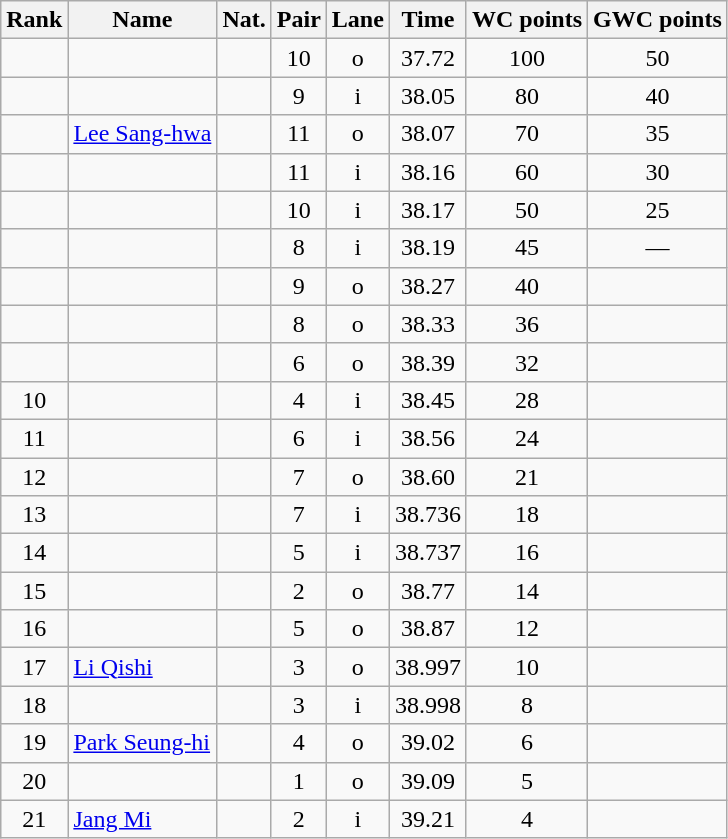<table class="wikitable sortable" style="text-align:center">
<tr>
<th>Rank</th>
<th>Name</th>
<th>Nat.</th>
<th>Pair</th>
<th>Lane</th>
<th>Time</th>
<th>WC points</th>
<th>GWC points</th>
</tr>
<tr>
<td></td>
<td align=left></td>
<td></td>
<td>10</td>
<td>o</td>
<td>37.72</td>
<td>100</td>
<td>50</td>
</tr>
<tr>
<td></td>
<td align=left></td>
<td></td>
<td>9</td>
<td>i</td>
<td>38.05</td>
<td>80</td>
<td>40</td>
</tr>
<tr>
<td></td>
<td align=left><a href='#'>Lee Sang-hwa</a></td>
<td></td>
<td>11</td>
<td>o</td>
<td>38.07</td>
<td>70</td>
<td>35</td>
</tr>
<tr>
<td></td>
<td align=left></td>
<td></td>
<td>11</td>
<td>i</td>
<td>38.16</td>
<td>60</td>
<td>30</td>
</tr>
<tr>
<td></td>
<td align=left></td>
<td></td>
<td>10</td>
<td>i</td>
<td>38.17</td>
<td>50</td>
<td>25</td>
</tr>
<tr>
<td></td>
<td align=left></td>
<td></td>
<td>8</td>
<td>i</td>
<td>38.19</td>
<td>45</td>
<td>—</td>
</tr>
<tr>
<td></td>
<td align=left></td>
<td></td>
<td>9</td>
<td>o</td>
<td>38.27</td>
<td>40</td>
<td></td>
</tr>
<tr>
<td></td>
<td align=left></td>
<td></td>
<td>8</td>
<td>o</td>
<td>38.33</td>
<td>36</td>
<td></td>
</tr>
<tr>
<td></td>
<td align=left></td>
<td></td>
<td>6</td>
<td>o</td>
<td>38.39</td>
<td>32</td>
<td></td>
</tr>
<tr>
<td>10</td>
<td align=left></td>
<td></td>
<td>4</td>
<td>i</td>
<td>38.45</td>
<td>28</td>
<td></td>
</tr>
<tr>
<td>11</td>
<td align=left></td>
<td></td>
<td>6</td>
<td>i</td>
<td>38.56</td>
<td>24</td>
<td></td>
</tr>
<tr>
<td>12</td>
<td align=left></td>
<td></td>
<td>7</td>
<td>o</td>
<td>38.60</td>
<td>21</td>
<td></td>
</tr>
<tr>
<td>13</td>
<td align=left></td>
<td></td>
<td>7</td>
<td>i</td>
<td>38.736</td>
<td>18</td>
<td></td>
</tr>
<tr>
<td>14</td>
<td align=left></td>
<td></td>
<td>5</td>
<td>i</td>
<td>38.737</td>
<td>16</td>
<td></td>
</tr>
<tr>
<td>15</td>
<td align=left></td>
<td></td>
<td>2</td>
<td>o</td>
<td>38.77</td>
<td>14</td>
<td></td>
</tr>
<tr>
<td>16</td>
<td align=left></td>
<td></td>
<td>5</td>
<td>o</td>
<td>38.87</td>
<td>12</td>
<td></td>
</tr>
<tr>
<td>17</td>
<td align=left><a href='#'>Li Qishi</a></td>
<td></td>
<td>3</td>
<td>o</td>
<td>38.997</td>
<td>10</td>
<td></td>
</tr>
<tr>
<td>18</td>
<td align=left></td>
<td></td>
<td>3</td>
<td>i</td>
<td>38.998</td>
<td>8</td>
<td></td>
</tr>
<tr>
<td>19</td>
<td align=left><a href='#'>Park Seung-hi</a></td>
<td></td>
<td>4</td>
<td>o</td>
<td>39.02</td>
<td>6</td>
<td></td>
</tr>
<tr>
<td>20</td>
<td align=left></td>
<td></td>
<td>1</td>
<td>o</td>
<td>39.09</td>
<td>5</td>
<td></td>
</tr>
<tr>
<td>21</td>
<td align=left><a href='#'>Jang Mi</a></td>
<td></td>
<td>2</td>
<td>i</td>
<td>39.21</td>
<td>4</td>
<td></td>
</tr>
</table>
